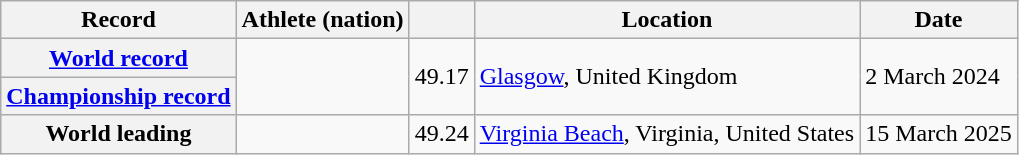<table class="wikitable">
<tr>
<th scope="col">Record</th>
<th scope="col">Athlete (nation)</th>
<th scope="col"></th>
<th scope="col">Location</th>
<th scope="col">Date</th>
</tr>
<tr>
<th scope="row"><a href='#'>World record</a></th>
<td rowspan="2"></td>
<td rowspan="2" style="text-align:center">49.17</td>
<td rowspan="2"><a href='#'>Glasgow</a>, United Kingdom</td>
<td rowspan="2">2 March 2024</td>
</tr>
<tr>
<th scope="row"><a href='#'>Championship record</a></th>
</tr>
<tr>
<th scope="row">World leading</th>
<td></td>
<td style="text-align:center">49.24</td>
<td><a href='#'>Virginia Beach</a>, Virginia, United States</td>
<td>15 March 2025</td>
</tr>
</table>
